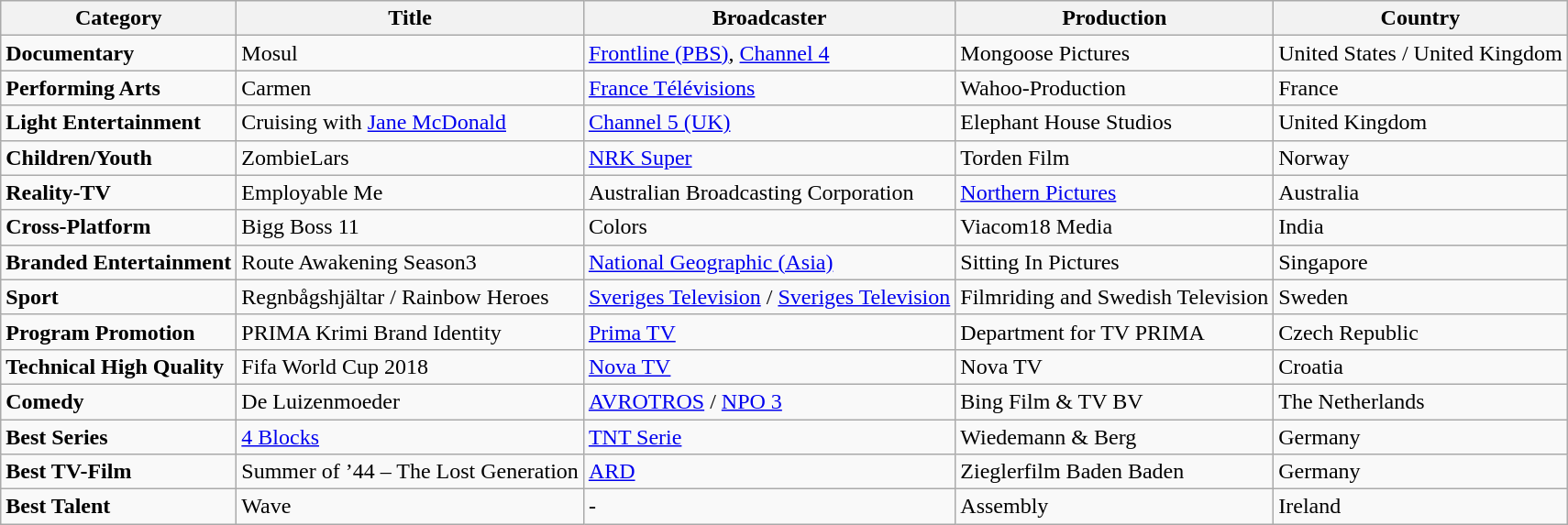<table class="wikitable">
<tr>
<th>Category</th>
<th>Title</th>
<th>Broadcaster</th>
<th>Production</th>
<th>Country</th>
</tr>
<tr>
<td><strong>Documentary</strong></td>
<td>Mosul</td>
<td><a href='#'>Frontline (PBS)</a>, <a href='#'>Channel 4</a></td>
<td>Mongoose Pictures</td>
<td>United States / United Kingdom</td>
</tr>
<tr>
<td><strong>Performing Arts</strong></td>
<td>Carmen</td>
<td><a href='#'>France Télévisions</a></td>
<td>Wahoo-Production</td>
<td>France</td>
</tr>
<tr>
<td><strong>Light Entertainment</strong></td>
<td>Cruising with <a href='#'>Jane McDonald</a></td>
<td><a href='#'>Channel 5 (UK)</a></td>
<td>Elephant House Studios</td>
<td>United Kingdom</td>
</tr>
<tr>
<td><strong>Children/Youth</strong></td>
<td>ZombieLars</td>
<td><a href='#'>NRK Super</a></td>
<td>Torden Film</td>
<td>Norway</td>
</tr>
<tr>
<td><strong>Reality-TV</strong></td>
<td>Employable Me</td>
<td>Australian Broadcasting Corporation</td>
<td><a href='#'>Northern Pictures</a></td>
<td>Australia</td>
</tr>
<tr>
<td><strong>Cross-Platform</strong></td>
<td>Bigg Boss 11</td>
<td>Colors</td>
<td>Viacom18 Media</td>
<td>India</td>
</tr>
<tr>
<td><strong>Branded Entertainment</strong></td>
<td>Route Awakening Season3</td>
<td><a href='#'>National Geographic (Asia)</a></td>
<td>Sitting In Pictures</td>
<td>Singapore</td>
</tr>
<tr>
<td><strong>Sport</strong></td>
<td>Regnbågshjältar / Rainbow Heroes</td>
<td><a href='#'>Sveriges Television</a> / <a href='#'>Sveriges Television</a></td>
<td>Filmriding and Swedish Television</td>
<td>Sweden</td>
</tr>
<tr>
<td><strong>Program Promotion</strong></td>
<td>PRIMA Krimi Brand Identity</td>
<td><a href='#'>Prima TV</a></td>
<td>Department for TV PRIMA</td>
<td>Czech Republic</td>
</tr>
<tr>
<td><strong>Technical High Quality</strong></td>
<td>Fifa World Cup 2018</td>
<td><a href='#'>Nova TV</a></td>
<td>Nova TV</td>
<td>Croatia</td>
</tr>
<tr>
<td><strong>Comedy</strong></td>
<td>De Luizenmoeder</td>
<td><a href='#'>AVROTROS</a> / <a href='#'>NPO 3</a></td>
<td>Bing Film & TV BV</td>
<td>The Netherlands</td>
</tr>
<tr>
<td><strong>Best Series</strong></td>
<td><a href='#'>4 Blocks</a></td>
<td><a href='#'>TNT Serie</a></td>
<td>Wiedemann & Berg</td>
<td>Germany</td>
</tr>
<tr>
<td><strong>Best TV-Film</strong></td>
<td>Summer of ’44 – The Lost Generation</td>
<td><a href='#'>ARD</a></td>
<td>Zieglerfilm Baden Baden</td>
<td>Germany</td>
</tr>
<tr>
<td><strong>Best Talent</strong></td>
<td>Wave</td>
<td>-</td>
<td>Assembly</td>
<td>Ireland</td>
</tr>
</table>
